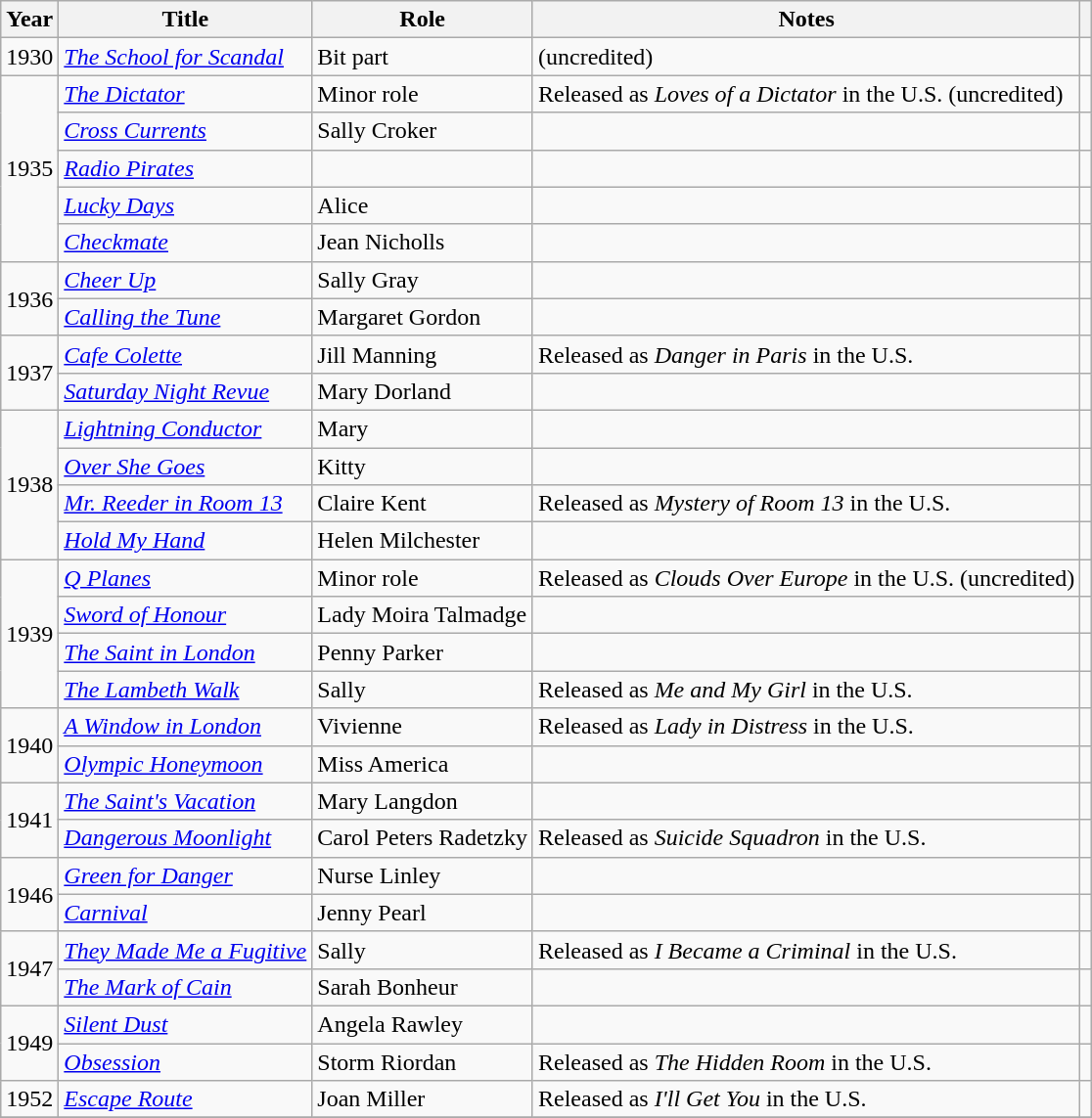<table class="wikitable sortable">
<tr>
<th>Year</th>
<th>Title</th>
<th>Role</th>
<th>Notes</th>
<th></th>
</tr>
<tr>
<td>1930</td>
<td><em><a href='#'>The School for Scandal</a></em></td>
<td>Bit part</td>
<td>(uncredited)</td>
<td></td>
</tr>
<tr>
<td rowspan="5">1935</td>
<td><em><a href='#'>The Dictator</a></em></td>
<td>Minor role</td>
<td>Released as <em>Loves of a Dictator</em> in the U.S. (uncredited)</td>
<td></td>
</tr>
<tr>
<td><em><a href='#'>Cross Currents</a></em></td>
<td>Sally Croker</td>
<td></td>
<td></td>
</tr>
<tr>
<td><em><a href='#'>Radio Pirates</a></em></td>
<td></td>
<td></td>
<td></td>
</tr>
<tr>
<td><em><a href='#'>Lucky Days</a></em></td>
<td>Alice</td>
<td></td>
<td></td>
</tr>
<tr>
<td><em><a href='#'>Checkmate</a></em></td>
<td>Jean Nicholls</td>
<td></td>
<td></td>
</tr>
<tr>
<td rowspan="2">1936</td>
<td><em><a href='#'>Cheer Up</a></em></td>
<td>Sally Gray</td>
<td></td>
<td></td>
</tr>
<tr>
<td><em><a href='#'>Calling the Tune</a></em></td>
<td>Margaret Gordon</td>
<td></td>
<td></td>
</tr>
<tr>
<td rowspan="2">1937</td>
<td><em><a href='#'>Cafe Colette</a></em></td>
<td>Jill Manning</td>
<td>Released as <em>Danger in Paris</em> in the U.S.</td>
<td></td>
</tr>
<tr>
<td><em><a href='#'>Saturday Night Revue</a></em></td>
<td>Mary Dorland</td>
<td></td>
<td></td>
</tr>
<tr>
<td rowspan="4">1938</td>
<td><em><a href='#'>Lightning Conductor</a></em></td>
<td>Mary</td>
<td></td>
<td></td>
</tr>
<tr>
<td><em><a href='#'>Over She Goes</a></em></td>
<td>Kitty</td>
<td></td>
<td></td>
</tr>
<tr>
<td><em><a href='#'>Mr. Reeder in Room 13</a></em></td>
<td>Claire Kent</td>
<td>Released as <em>Mystery of Room 13</em> in the U.S.</td>
<td></td>
</tr>
<tr>
<td><em><a href='#'>Hold My Hand</a></em></td>
<td>Helen Milchester</td>
<td></td>
<td></td>
</tr>
<tr>
<td rowspan="4">1939</td>
<td><em><a href='#'>Q Planes</a></em></td>
<td>Minor role</td>
<td>Released as <em>Clouds Over Europe</em> in the U.S. (uncredited)</td>
<td></td>
</tr>
<tr>
<td><em><a href='#'>Sword of Honour</a></em></td>
<td>Lady Moira Talmadge</td>
<td></td>
<td></td>
</tr>
<tr>
<td><em><a href='#'>The Saint in London</a></em></td>
<td>Penny Parker</td>
<td></td>
<td></td>
</tr>
<tr>
<td><em><a href='#'>The Lambeth Walk</a></em></td>
<td>Sally</td>
<td>Released as <em>Me and My Girl</em> in the U.S.</td>
<td></td>
</tr>
<tr>
<td rowspan="2">1940</td>
<td><em><a href='#'>A Window in London</a></em></td>
<td>Vivienne</td>
<td>Released as <em>Lady in Distress</em> in the U.S.</td>
<td></td>
</tr>
<tr>
<td><em><a href='#'>Olympic Honeymoon</a></em></td>
<td>Miss America</td>
<td></td>
<td></td>
</tr>
<tr>
<td rowspan="2">1941</td>
<td><em><a href='#'>The Saint's Vacation</a></em></td>
<td>Mary Langdon</td>
<td></td>
<td></td>
</tr>
<tr>
<td><em><a href='#'>Dangerous Moonlight</a></em></td>
<td>Carol Peters Radetzky</td>
<td>Released as <em>Suicide Squadron</em> in the U.S.</td>
<td></td>
</tr>
<tr>
<td rowspan="2">1946</td>
<td><em><a href='#'>Green for Danger</a></em></td>
<td>Nurse Linley</td>
<td></td>
<td></td>
</tr>
<tr>
<td><em><a href='#'>Carnival</a></em></td>
<td>Jenny Pearl</td>
<td></td>
<td></td>
</tr>
<tr>
<td rowspan="2">1947</td>
<td><em><a href='#'>They Made Me a Fugitive</a></em></td>
<td>Sally</td>
<td>Released as <em>I Became a Criminal</em> in the U.S.</td>
<td></td>
</tr>
<tr>
<td><em><a href='#'>The Mark of Cain</a></em></td>
<td>Sarah Bonheur</td>
<td></td>
<td></td>
</tr>
<tr>
<td rowspan="2">1949</td>
<td><em><a href='#'>Silent Dust</a></em></td>
<td>Angela Rawley</td>
<td></td>
<td></td>
</tr>
<tr>
<td><em><a href='#'>Obsession</a></em></td>
<td>Storm Riordan</td>
<td>Released as <em>The Hidden Room</em> in the U.S.</td>
<td></td>
</tr>
<tr>
<td>1952</td>
<td><em><a href='#'>Escape Route</a></em></td>
<td>Joan Miller</td>
<td>Released as <em>I'll Get You</em> in the U.S.</td>
<td></td>
</tr>
<tr>
</tr>
</table>
